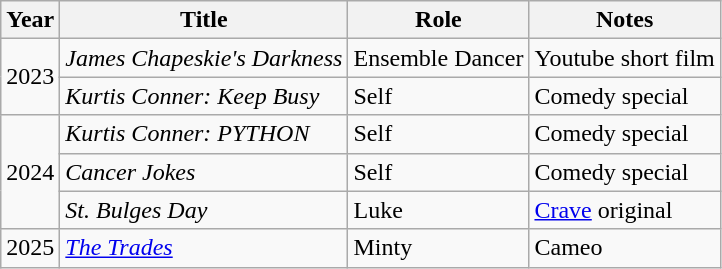<table class="wikitable sortable">
<tr>
<th>Year</th>
<th>Title</th>
<th>Role</th>
<th class="unsortable">Notes</th>
</tr>
<tr>
<td rowspan="2">2023</td>
<td><em>James Chapeskie's Darkness</em></td>
<td>Ensemble Dancer</td>
<td>Youtube short film</td>
</tr>
<tr>
<td><em>Kurtis Conner: Keep Busy</em></td>
<td>Self</td>
<td>Comedy special</td>
</tr>
<tr>
<td rowspan="3">2024</td>
<td><em>Kurtis Conner: PYTHON</em></td>
<td>Self</td>
<td>Comedy special</td>
</tr>
<tr>
<td><em>Cancer Jokes</em></td>
<td>Self</td>
<td>Comedy special</td>
</tr>
<tr>
<td><em>St. Bulges Day</em></td>
<td>Luke</td>
<td><a href='#'>Crave</a> original</td>
</tr>
<tr>
<td>2025</td>
<td><em><a href='#'>The Trades</a></em></td>
<td>Minty</td>
<td>Cameo</td>
</tr>
</table>
